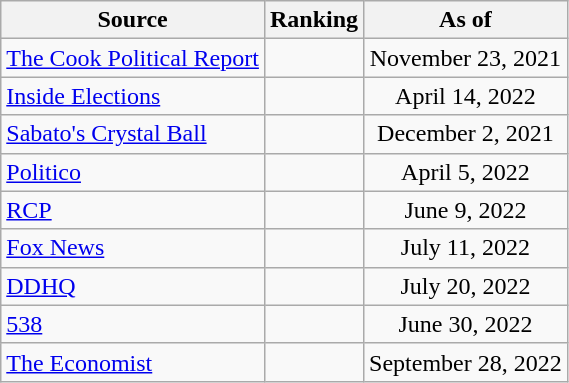<table class="wikitable" style="text-align:center">
<tr>
<th>Source</th>
<th>Ranking</th>
<th>As of</th>
</tr>
<tr>
<td align=left><a href='#'>The Cook Political Report</a></td>
<td></td>
<td>November 23, 2021</td>
</tr>
<tr>
<td align=left><a href='#'>Inside Elections</a></td>
<td></td>
<td>April 14, 2022</td>
</tr>
<tr>
<td align=left><a href='#'>Sabato's Crystal Ball</a></td>
<td></td>
<td>December 2, 2021</td>
</tr>
<tr>
<td style="text-align:left;"><a href='#'>Politico</a></td>
<td></td>
<td>April 5, 2022</td>
</tr>
<tr>
<td style="text-align:left;"><a href='#'>RCP</a></td>
<td></td>
<td>June 9, 2022</td>
</tr>
<tr>
<td align=left><a href='#'>Fox News</a></td>
<td></td>
<td>July 11, 2022</td>
</tr>
<tr>
<td style="text-align:left;"><a href='#'>DDHQ</a></td>
<td></td>
<td>July 20, 2022</td>
</tr>
<tr>
<td style="text-align:left;"><a href='#'>538</a></td>
<td></td>
<td>June 30, 2022</td>
</tr>
<tr>
<td align="left"><a href='#'>The Economist</a></td>
<td></td>
<td>September 28, 2022</td>
</tr>
</table>
